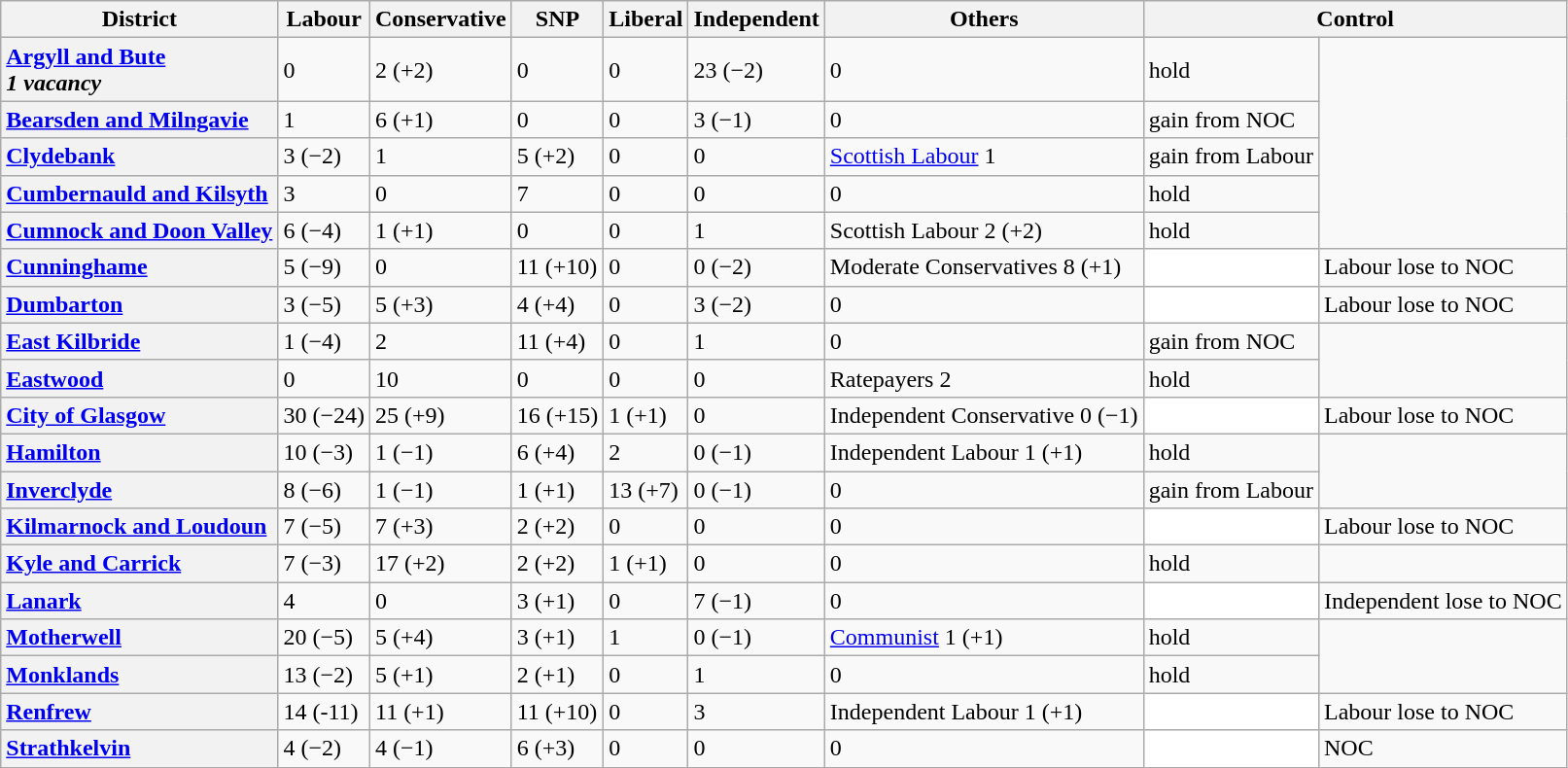<table class="wikitable">
<tr>
<th scope="col">District</th>
<th scope="col">Labour</th>
<th scope="col">Conservative</th>
<th scope="col">SNP</th>
<th scope="col">Liberal</th>
<th scope="col">Independent</th>
<th scope="col">Others</th>
<th scope="col" colspan=2>Control<br></th>
</tr>
<tr>
<th scope="row" style="text-align: left;"><a href='#'>Argyll and Bute</a><br><em>1 vacancy</em></th>
<td>0</td>
<td>2 (+2)</td>
<td>0</td>
<td>0</td>
<td>23 (−2)</td>
<td>0</td>
<td> hold</td>
</tr>
<tr>
<th scope="row" style="text-align: left;"><a href='#'>Bearsden and Milngavie</a></th>
<td>1</td>
<td>6 (+1)</td>
<td>0</td>
<td>0</td>
<td>3 (−1)</td>
<td>0</td>
<td> gain from NOC</td>
</tr>
<tr>
<th scope="row" style="text-align: left;"><a href='#'>Clydebank</a></th>
<td>3 (−2)</td>
<td>1</td>
<td>5 (+2)</td>
<td>0</td>
<td>0</td>
<td><a href='#'>Scottish Labour</a> 1</td>
<td> gain from Labour</td>
</tr>
<tr>
<th scope="row" style="text-align: left;"><a href='#'>Cumbernauld and Kilsyth</a></th>
<td>3</td>
<td>0</td>
<td>7</td>
<td>0</td>
<td>0</td>
<td>0</td>
<td> hold</td>
</tr>
<tr>
<th scope="row" style="text-align: left;"><a href='#'>Cumnock and Doon Valley</a></th>
<td>6 (−4)</td>
<td>1 (+1)</td>
<td>0</td>
<td>0</td>
<td>1</td>
<td>Scottish Labour 2 (+2)</td>
<td> hold</td>
</tr>
<tr>
<th scope="row" style="text-align: left;"><a href='#'>Cunninghame</a></th>
<td>5 (−9)</td>
<td>0</td>
<td>11 (+10)</td>
<td>0</td>
<td>0 (−2)</td>
<td>Moderate Conservatives 8 (+1)</td>
<td bgcolor=white></td>
<td>Labour lose to NOC</td>
</tr>
<tr>
<th scope="row" style="text-align: left;"><a href='#'>Dumbarton</a></th>
<td>3 (−5)</td>
<td>5 (+3)</td>
<td>4 (+4)</td>
<td>0</td>
<td>3 (−2)</td>
<td>0</td>
<td bgcolor=white></td>
<td>Labour lose to NOC</td>
</tr>
<tr>
<th scope="row" style="text-align: left;"><a href='#'>East Kilbride</a></th>
<td>1 (−4)</td>
<td>2</td>
<td>11 (+4)</td>
<td>0</td>
<td>1</td>
<td>0</td>
<td> gain from NOC</td>
</tr>
<tr>
<th scope="row" style="text-align: left;"><a href='#'>Eastwood</a></th>
<td>0</td>
<td>10</td>
<td>0</td>
<td>0</td>
<td>0</td>
<td>Ratepayers 2</td>
<td> hold</td>
</tr>
<tr>
<th scope="row" style="text-align: left;"><a href='#'>City of Glasgow</a></th>
<td>30 (−24)</td>
<td>25 (+9)</td>
<td>16 (+15)</td>
<td>1 (+1)</td>
<td>0</td>
<td>Independent Conservative 0 (−1)</td>
<td bgcolor=white></td>
<td>Labour lose to NOC</td>
</tr>
<tr>
<th scope="row" style="text-align: left;"><a href='#'>Hamilton</a></th>
<td>10 (−3)</td>
<td>1 (−1)</td>
<td>6 (+4)</td>
<td>2</td>
<td>0 (−1)</td>
<td>Independent Labour 1 (+1)</td>
<td> hold</td>
</tr>
<tr>
<th scope="row" style="text-align: left;"><a href='#'>Inverclyde</a></th>
<td>8 (−6)</td>
<td>1 (−1)</td>
<td>1 (+1)</td>
<td>13 (+7)</td>
<td>0 (−1)</td>
<td>0</td>
<td> gain from Labour</td>
</tr>
<tr>
<th scope="row" style="text-align: left;"><a href='#'>Kilmarnock and Loudoun</a></th>
<td>7 (−5)</td>
<td>7 (+3)</td>
<td>2 (+2)</td>
<td>0</td>
<td>0</td>
<td>0</td>
<td bgcolor=white></td>
<td>Labour lose to NOC</td>
</tr>
<tr>
<th scope="row" style="text-align: left;"><a href='#'>Kyle and Carrick</a></th>
<td>7 (−3)</td>
<td>17 (+2)</td>
<td>2 (+2)</td>
<td>1 (+1)</td>
<td>0</td>
<td>0</td>
<td> hold</td>
</tr>
<tr>
<th scope="row" style="text-align: left;"><a href='#'>Lanark</a></th>
<td>4</td>
<td>0</td>
<td>3 (+1)</td>
<td>0</td>
<td>7 (−1)</td>
<td>0</td>
<td bgcolor=white></td>
<td>Independent lose to NOC</td>
</tr>
<tr>
<th scope="row" style="text-align: left;"><a href='#'>Motherwell</a></th>
<td>20 (−5)</td>
<td>5 (+4)</td>
<td>3 (+1)</td>
<td>1</td>
<td>0 (−1)</td>
<td><a href='#'>Communist</a> 1 (+1)</td>
<td> hold</td>
</tr>
<tr>
<th scope="row" style="text-align: left;"><a href='#'>Monklands</a></th>
<td>13 (−2)</td>
<td>5 (+1)</td>
<td>2 (+1)</td>
<td>0</td>
<td>1</td>
<td>0</td>
<td> hold</td>
</tr>
<tr>
<th scope="row" style="text-align: left;"><a href='#'>Renfrew</a></th>
<td>14 (-11)</td>
<td>11 (+1)</td>
<td>11 (+10)</td>
<td>0</td>
<td>3</td>
<td>Independent Labour 1 (+1)</td>
<td bgcolor=white></td>
<td>Labour lose to NOC</td>
</tr>
<tr>
<th scope="row" style="text-align: left;"><a href='#'>Strathkelvin</a></th>
<td>4 (−2)</td>
<td>4 (−1)</td>
<td>6 (+3)</td>
<td>0</td>
<td>0</td>
<td>0</td>
<td bgcolor=white></td>
<td>NOC</td>
</tr>
</table>
